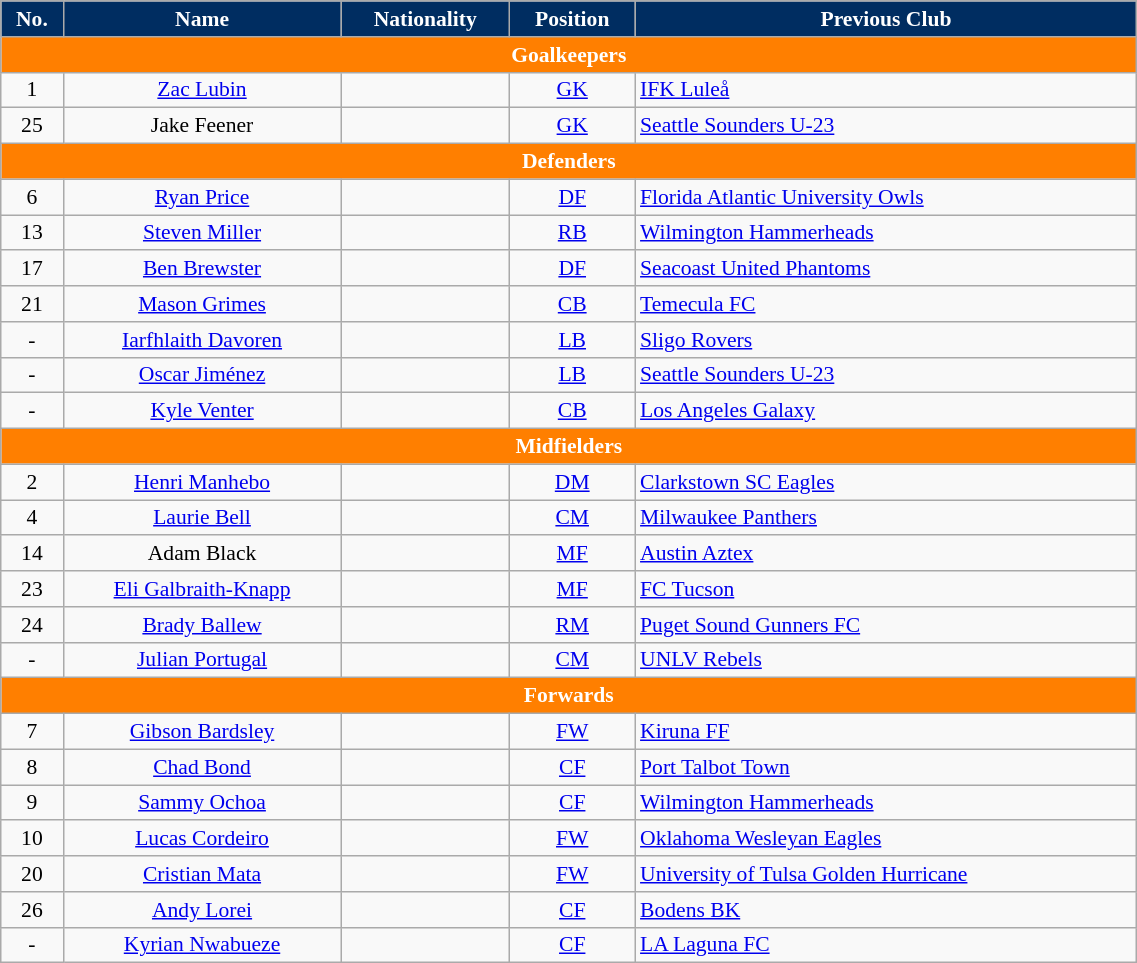<table class="wikitable" style="text-align:center; font-size:90%; width:60%;">
<tr>
<th style="background:#002d61; color:white; text-align:center;">No.</th>
<th style="background:#002d61; color:white; text-align:center;">Name</th>
<th style="background:#002d61; color:white; text-align:center;">Nationality</th>
<th style="background:#002d61; color:white; text-align:center;">Position</th>
<th style="background:#002d61; color:white; text-align:center;">Previous Club</th>
</tr>
<tr>
<th colspan="6" style="background:#FF7F00; color:white; text-align:center;">Goalkeepers</th>
</tr>
<tr>
<td>1</td>
<td><a href='#'>Zac Lubin</a></td>
<td></td>
<td><a href='#'>GK</a></td>
<td align=left> <a href='#'>IFK Luleå</a></td>
</tr>
<tr>
<td>25</td>
<td>Jake Feener</td>
<td></td>
<td><a href='#'>GK</a></td>
<td align=left> <a href='#'>Seattle Sounders U-23</a></td>
</tr>
<tr>
<th colspan="6" style="background:#FF7F00; color:white; text-align:center;">Defenders</th>
</tr>
<tr>
<td>6</td>
<td><a href='#'>Ryan Price</a></td>
<td></td>
<td><a href='#'>DF</a></td>
<td align=left> <a href='#'>Florida Atlantic University Owls</a></td>
</tr>
<tr>
<td>13</td>
<td><a href='#'>Steven Miller</a></td>
<td></td>
<td><a href='#'>RB</a></td>
<td align=left> <a href='#'>Wilmington Hammerheads</a></td>
</tr>
<tr>
<td>17</td>
<td><a href='#'>Ben Brewster</a></td>
<td></td>
<td><a href='#'>DF</a></td>
<td align=left> <a href='#'>Seacoast United Phantoms</a></td>
</tr>
<tr>
<td>21</td>
<td><a href='#'>Mason Grimes</a></td>
<td></td>
<td><a href='#'>CB</a></td>
<td align=left> <a href='#'>Temecula FC</a></td>
</tr>
<tr>
<td>-</td>
<td><a href='#'>Iarfhlaith Davoren</a></td>
<td></td>
<td><a href='#'>LB</a></td>
<td align=left> <a href='#'>Sligo Rovers</a></td>
</tr>
<tr>
<td>-</td>
<td><a href='#'>Oscar Jiménez</a></td>
<td></td>
<td><a href='#'>LB</a></td>
<td align=left> <a href='#'>Seattle Sounders U-23</a></td>
</tr>
<tr>
<td>-</td>
<td><a href='#'>Kyle Venter</a></td>
<td></td>
<td><a href='#'>CB</a></td>
<td align=left> <a href='#'>Los Angeles Galaxy</a></td>
</tr>
<tr>
<th colspan="6" style="background:#FF7F00; color:white; text-align:center;">Midfielders</th>
</tr>
<tr>
<td>2</td>
<td><a href='#'>Henri Manhebo</a></td>
<td></td>
<td><a href='#'>DM</a></td>
<td align=left> <a href='#'>Clarkstown SC Eagles</a></td>
</tr>
<tr>
<td>4</td>
<td><a href='#'>Laurie Bell</a></td>
<td></td>
<td><a href='#'>CM</a></td>
<td align=left> <a href='#'>Milwaukee Panthers</a></td>
</tr>
<tr>
<td>14</td>
<td>Adam Black</td>
<td></td>
<td><a href='#'>MF</a></td>
<td align=left> <a href='#'>Austin Aztex</a></td>
</tr>
<tr>
<td>23</td>
<td><a href='#'>Eli Galbraith-Knapp</a></td>
<td></td>
<td><a href='#'>MF</a></td>
<td align=left> <a href='#'>FC Tucson</a></td>
</tr>
<tr>
<td>24</td>
<td><a href='#'>Brady Ballew</a></td>
<td></td>
<td><a href='#'>RM</a></td>
<td align=left> <a href='#'>Puget Sound Gunners FC</a></td>
</tr>
<tr>
<td>-</td>
<td><a href='#'>Julian Portugal</a></td>
<td></td>
<td><a href='#'>CM</a></td>
<td align=left> <a href='#'>UNLV Rebels</a></td>
</tr>
<tr>
<th colspan="6" style="background:#FF7F00; color:white; text-align:center;">Forwards</th>
</tr>
<tr>
<td>7</td>
<td><a href='#'>Gibson Bardsley</a></td>
<td></td>
<td><a href='#'>FW</a></td>
<td align=left> <a href='#'>Kiruna FF</a></td>
</tr>
<tr>
<td>8</td>
<td><a href='#'>Chad Bond</a></td>
<td></td>
<td><a href='#'>CF</a></td>
<td align=left> <a href='#'>Port Talbot Town</a></td>
</tr>
<tr>
<td>9</td>
<td><a href='#'>Sammy Ochoa</a></td>
<td></td>
<td><a href='#'>CF</a></td>
<td align=left> <a href='#'>Wilmington Hammerheads</a></td>
</tr>
<tr>
<td>10</td>
<td><a href='#'>Lucas Cordeiro</a></td>
<td></td>
<td><a href='#'>FW</a></td>
<td align=left> <a href='#'>Oklahoma Wesleyan Eagles</a></td>
</tr>
<tr>
<td>20</td>
<td><a href='#'>Cristian Mata</a></td>
<td></td>
<td><a href='#'>FW</a></td>
<td align=left> <a href='#'>University of Tulsa Golden Hurricane</a></td>
</tr>
<tr>
<td>26</td>
<td><a href='#'>Andy Lorei</a></td>
<td></td>
<td><a href='#'>CF</a></td>
<td align=left> <a href='#'>Bodens BK</a></td>
</tr>
<tr>
<td>-</td>
<td><a href='#'>Kyrian Nwabueze</a></td>
<td></td>
<td><a href='#'>CF</a></td>
<td align=left> <a href='#'>LA Laguna FC</a></td>
</tr>
</table>
